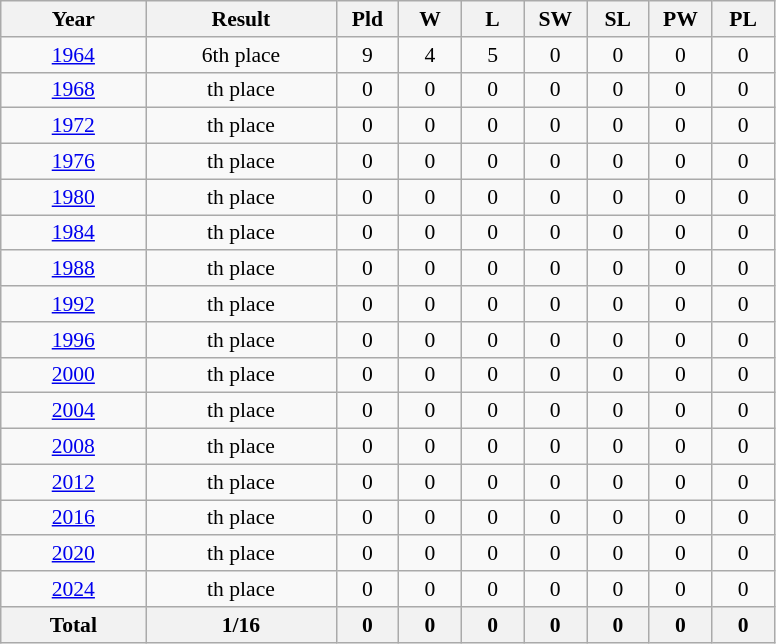<table class="wikitable" style="text-align: center;font-size:90%;">
<tr>
<th width=90>Year</th>
<th width=120>Result</th>
<th width=35>Pld</th>
<th width=35>W</th>
<th width=35>L</th>
<th width=35>SW</th>
<th width=35>SL</th>
<th width=35>PW</th>
<th width=35>PL</th>
</tr>
<tr>
<td> <a href='#'>1964</a></td>
<td>6th place</td>
<td>9</td>
<td>4</td>
<td>5</td>
<td>0</td>
<td>0</td>
<td>0</td>
<td>0</td>
</tr>
<tr>
<td> <a href='#'>1968</a></td>
<td>th place</td>
<td>0</td>
<td>0</td>
<td>0</td>
<td>0</td>
<td>0</td>
<td>0</td>
<td>0</td>
</tr>
<tr>
<td> <a href='#'>1972</a></td>
<td>th place</td>
<td>0</td>
<td>0</td>
<td>0</td>
<td>0</td>
<td>0</td>
<td>0</td>
<td>0</td>
</tr>
<tr>
<td> <a href='#'>1976</a></td>
<td>th place</td>
<td>0</td>
<td>0</td>
<td>0</td>
<td>0</td>
<td>0</td>
<td>0</td>
<td>0</td>
</tr>
<tr>
<td> <a href='#'>1980</a></td>
<td>th place</td>
<td>0</td>
<td>0</td>
<td>0</td>
<td>0</td>
<td>0</td>
<td>0</td>
<td>0</td>
</tr>
<tr>
<td> <a href='#'>1984</a></td>
<td>th place</td>
<td>0</td>
<td>0</td>
<td>0</td>
<td>0</td>
<td>0</td>
<td>0</td>
<td>0</td>
</tr>
<tr>
<td> <a href='#'>1988</a></td>
<td>th place</td>
<td>0</td>
<td>0</td>
<td>0</td>
<td>0</td>
<td>0</td>
<td>0</td>
<td>0</td>
</tr>
<tr>
<td> <a href='#'>1992</a></td>
<td>th place</td>
<td>0</td>
<td>0</td>
<td>0</td>
<td>0</td>
<td>0</td>
<td>0</td>
<td>0</td>
</tr>
<tr>
<td> <a href='#'>1996</a></td>
<td>th place</td>
<td>0</td>
<td>0</td>
<td>0</td>
<td>0</td>
<td>0</td>
<td>0</td>
<td>0</td>
</tr>
<tr>
<td> <a href='#'>2000</a></td>
<td>th place</td>
<td>0</td>
<td>0</td>
<td>0</td>
<td>0</td>
<td>0</td>
<td>0</td>
<td>0</td>
</tr>
<tr>
<td> <a href='#'>2004</a></td>
<td>th place</td>
<td>0</td>
<td>0</td>
<td>0</td>
<td>0</td>
<td>0</td>
<td>0</td>
<td>0</td>
</tr>
<tr>
<td> <a href='#'>2008</a></td>
<td>th place</td>
<td>0</td>
<td>0</td>
<td>0</td>
<td>0</td>
<td>0</td>
<td>0</td>
<td>0</td>
</tr>
<tr>
<td> <a href='#'>2012</a></td>
<td>th place</td>
<td>0</td>
<td>0</td>
<td>0</td>
<td>0</td>
<td>0</td>
<td>0</td>
<td>0</td>
</tr>
<tr>
<td> <a href='#'>2016</a></td>
<td>th place</td>
<td>0</td>
<td>0</td>
<td>0</td>
<td>0</td>
<td>0</td>
<td>0</td>
<td>0</td>
</tr>
<tr>
<td> <a href='#'>2020</a></td>
<td>th place</td>
<td>0</td>
<td>0</td>
<td>0</td>
<td>0</td>
<td>0</td>
<td>0</td>
<td>0</td>
</tr>
<tr>
<td> <a href='#'>2024</a></td>
<td>th place</td>
<td>0</td>
<td>0</td>
<td>0</td>
<td>0</td>
<td>0</td>
<td>0</td>
<td>0</td>
</tr>
<tr>
<th>Total</th>
<th>1/16</th>
<th>0</th>
<th>0</th>
<th>0</th>
<th>0</th>
<th>0</th>
<th>0</th>
<th>0</th>
</tr>
</table>
